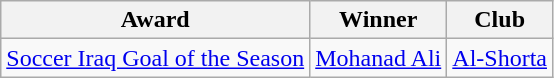<table class="wikitable">
<tr>
<th>Award</th>
<th>Winner</th>
<th>Club</th>
</tr>
<tr>
<td><a href='#'>Soccer Iraq Goal of the Season</a></td>
<td> <a href='#'>Mohanad Ali</a></td>
<td><a href='#'>Al-Shorta</a></td>
</tr>
</table>
